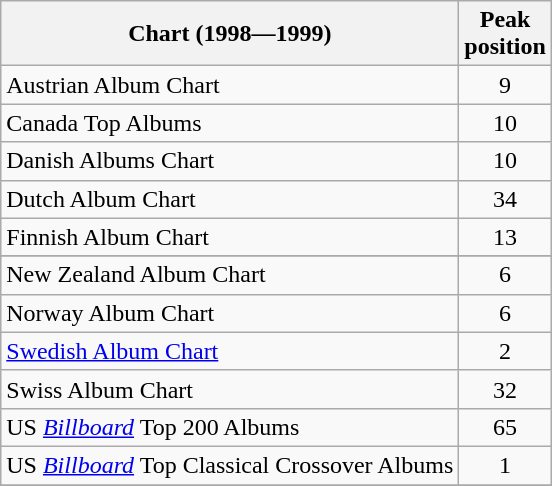<table class="wikitable sortable">
<tr>
<th scope="col">Chart (1998—1999)</th>
<th scope="col">Peak<br>position</th>
</tr>
<tr>
<td>Austrian Album Chart</td>
<td align="center">9</td>
</tr>
<tr>
<td>Canada Top Albums</td>
<td align="center">10</td>
</tr>
<tr>
<td align="left">Danish Albums Chart</td>
<td align="center">10</td>
</tr>
<tr>
<td>Dutch Album Chart</td>
<td align="center">34</td>
</tr>
<tr>
<td>Finnish Album Chart</td>
<td align="center">13</td>
</tr>
<tr>
</tr>
<tr>
<td>New Zealand Album Chart</td>
<td align="center">6</td>
</tr>
<tr>
<td>Norway Album Chart</td>
<td align="center">6</td>
</tr>
<tr>
<td><a href='#'>Swedish Album Chart</a></td>
<td align="center">2</td>
</tr>
<tr>
<td>Swiss Album Chart</td>
<td align="center">32</td>
</tr>
<tr>
<td align="left">US <em><a href='#'>Billboard</a></em> Top 200 Albums</td>
<td align="center">65</td>
</tr>
<tr>
<td align="left">US <em><a href='#'>Billboard</a></em> Top Classical Crossover Albums</td>
<td align="center">1</td>
</tr>
<tr>
</tr>
</table>
